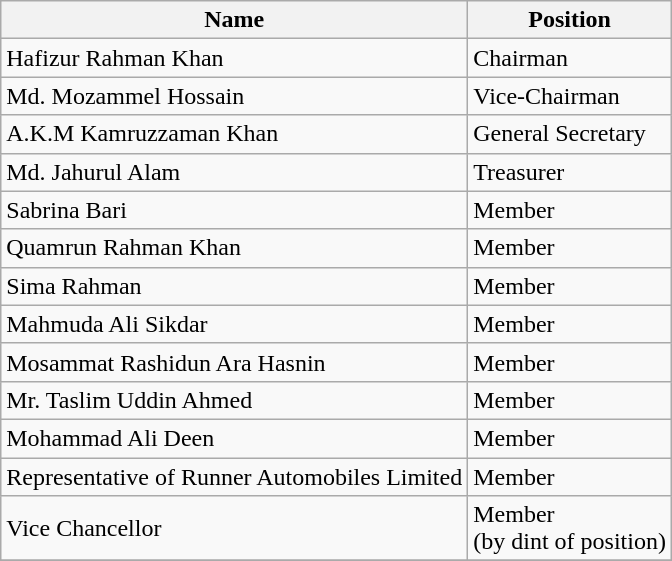<table class="wikitable">
<tr>
<th>Name</th>
<th>Position</th>
</tr>
<tr>
<td>Hafizur Rahman Khan</td>
<td>Chairman</td>
</tr>
<tr>
<td>Md. Mozammel Hossain</td>
<td>Vice-Chairman</td>
</tr>
<tr>
<td>A.K.M Kamruzzaman Khan</td>
<td>General Secretary</td>
</tr>
<tr>
<td>Md. Jahurul Alam</td>
<td>Treasurer</td>
</tr>
<tr>
<td>Sabrina Bari</td>
<td>Member</td>
</tr>
<tr>
<td>Quamrun Rahman Khan</td>
<td>Member</td>
</tr>
<tr>
<td>Sima Rahman</td>
<td>Member</td>
</tr>
<tr>
<td>Mahmuda Ali Sikdar</td>
<td>Member</td>
</tr>
<tr>
<td>Mosammat Rashidun Ara Hasnin</td>
<td>Member</td>
</tr>
<tr>
<td>Mr. Taslim Uddin Ahmed</td>
<td>Member</td>
</tr>
<tr>
<td>Mohammad Ali Deen</td>
<td>Member</td>
</tr>
<tr>
<td>Representative of Runner Automobiles Limited</td>
<td>Member</td>
</tr>
<tr>
<td>Vice Chancellor</td>
<td>Member<br>(by dint of position)</td>
</tr>
<tr>
</tr>
</table>
